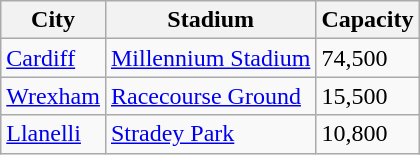<table class="wikitable">
<tr>
<th>City</th>
<th>Stadium</th>
<th>Capacity</th>
</tr>
<tr>
<td> <a href='#'>Cardiff</a></td>
<td><a href='#'>Millennium Stadium</a></td>
<td>74,500</td>
</tr>
<tr>
<td> <a href='#'>Wrexham</a></td>
<td><a href='#'>Racecourse Ground</a></td>
<td>15,500</td>
</tr>
<tr>
<td> <a href='#'>Llanelli</a></td>
<td><a href='#'>Stradey Park</a></td>
<td>10,800</td>
</tr>
</table>
